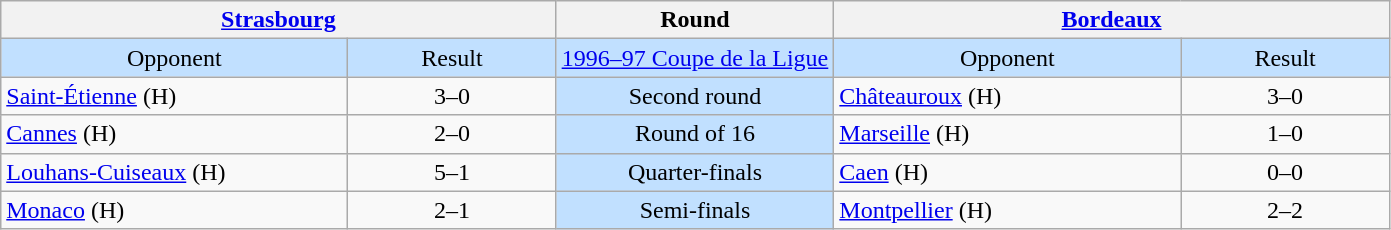<table class="wikitable" style="text-align:center; white-space:nowrap;">
<tr>
<th colspan="2"><a href='#'>Strasbourg</a></th>
<th>Round</th>
<th colspan="2"><a href='#'>Bordeaux</a></th>
</tr>
<tr style="background:#C1E0FF;">
<td style="width:25%;">Opponent</td>
<td style="width:15%;">Result</td>
<td><a href='#'>1996–97 Coupe de la Ligue</a></td>
<td style="width:25%;">Opponent</td>
<td style="width:15%;">Result</td>
</tr>
<tr>
<td style="text-align:left"><a href='#'>Saint-Étienne</a> (H)</td>
<td>3–0</td>
<td style="background:#C1E0FF;">Second round</td>
<td style="text-align:left"><a href='#'>Châteauroux</a> (H)</td>
<td>3–0</td>
</tr>
<tr>
<td style="text-align:left"><a href='#'>Cannes</a> (H)</td>
<td>2–0</td>
<td style="background:#C1E0FF;">Round of 16</td>
<td style="text-align:left"><a href='#'>Marseille</a> (H)</td>
<td>1–0 </td>
</tr>
<tr>
<td style="text-align:left"><a href='#'>Louhans-Cuiseaux</a> (H)</td>
<td>5–1 </td>
<td style="background:#C1E0FF;">Quarter-finals</td>
<td style="text-align:left"><a href='#'>Caen</a> (H)</td>
<td>0–0  </td>
</tr>
<tr>
<td style="text-align:left"><a href='#'>Monaco</a> (H)</td>
<td>2–1</td>
<td style="background:#C1E0FF;">Semi-finals</td>
<td style="text-align:left"><a href='#'>Montpellier</a> (H)</td>
<td>2–2  </td>
</tr>
</table>
